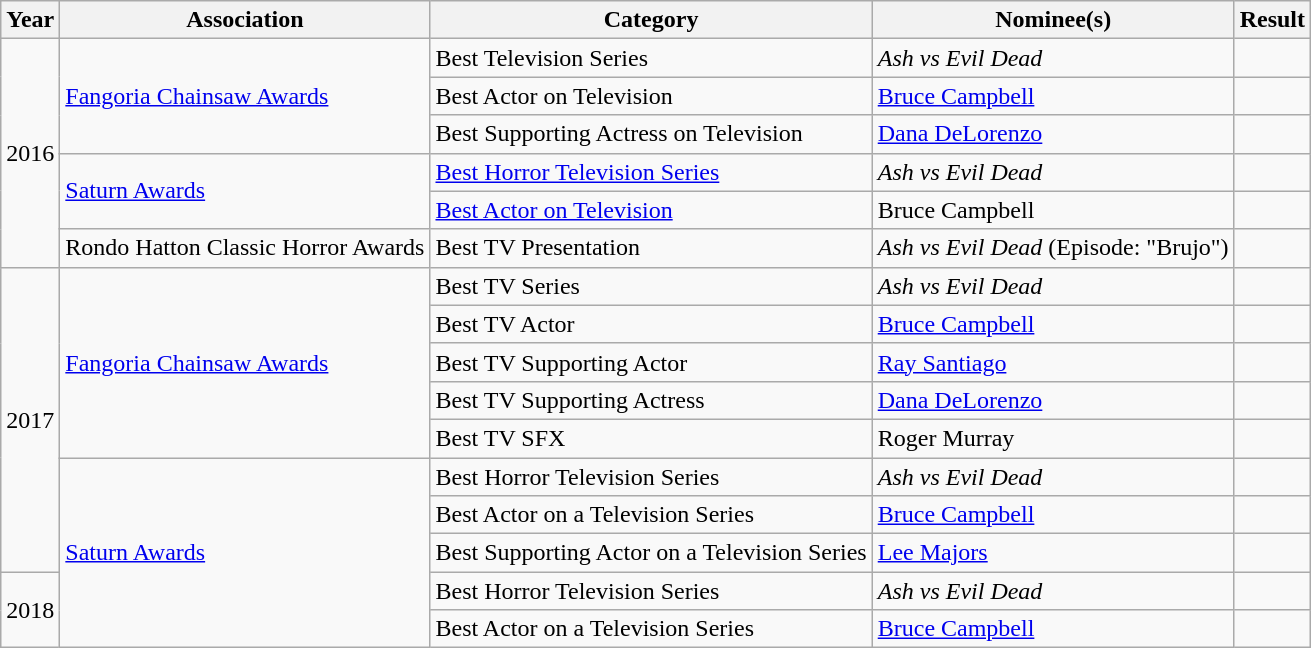<table class="wikitable sortable">
<tr>
<th>Year</th>
<th>Association</th>
<th>Category</th>
<th>Nominee(s)</th>
<th>Result</th>
</tr>
<tr>
<td rowspan="6">2016</td>
<td rowspan="3"><a href='#'>Fangoria Chainsaw Awards</a></td>
<td>Best Television Series</td>
<td><em>Ash vs Evil Dead</em></td>
<td></td>
</tr>
<tr>
<td>Best Actor on Television</td>
<td><a href='#'>Bruce Campbell</a></td>
<td></td>
</tr>
<tr>
<td>Best Supporting Actress on Television</td>
<td><a href='#'>Dana DeLorenzo</a></td>
<td></td>
</tr>
<tr>
<td rowspan="2"><a href='#'>Saturn Awards</a></td>
<td><a href='#'>Best Horror Television Series</a></td>
<td><em>Ash vs Evil Dead</em></td>
<td></td>
</tr>
<tr>
<td><a href='#'>Best Actor on Television</a></td>
<td>Bruce Campbell</td>
<td></td>
</tr>
<tr>
<td>Rondo Hatton Classic Horror Awards</td>
<td>Best TV Presentation</td>
<td><em>Ash vs Evil Dead</em> (Episode: "Brujo")</td>
<td></td>
</tr>
<tr>
<td rowspan=8>2017</td>
<td rowspan=5><a href='#'>Fangoria Chainsaw Awards</a></td>
<td>Best TV Series</td>
<td><em>Ash vs Evil Dead</em></td>
<td></td>
</tr>
<tr>
<td>Best TV Actor</td>
<td><a href='#'>Bruce Campbell</a></td>
<td></td>
</tr>
<tr>
<td>Best TV Supporting Actor</td>
<td><a href='#'>Ray Santiago</a></td>
<td></td>
</tr>
<tr>
<td>Best TV Supporting Actress</td>
<td><a href='#'>Dana DeLorenzo</a></td>
<td></td>
</tr>
<tr>
<td>Best TV SFX</td>
<td>Roger Murray</td>
<td></td>
</tr>
<tr>
<td rowspan=5><a href='#'>Saturn Awards</a></td>
<td>Best Horror Television Series</td>
<td><em>Ash vs Evil Dead</em></td>
<td></td>
</tr>
<tr>
<td>Best Actor on a Television Series</td>
<td><a href='#'>Bruce Campbell</a></td>
<td></td>
</tr>
<tr>
<td>Best Supporting Actor on a Television Series</td>
<td><a href='#'>Lee Majors</a></td>
<td></td>
</tr>
<tr>
<td rowspan=2>2018</td>
<td>Best Horror Television Series</td>
<td><em>Ash vs Evil Dead</em></td>
<td></td>
</tr>
<tr>
<td>Best Actor on a Television Series</td>
<td><a href='#'>Bruce Campbell</a></td>
<td></td>
</tr>
</table>
